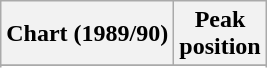<table class="wikitable sortable plainrowheaders" style="text-align:center;">
<tr>
<th scope="col">Chart (1989/90)</th>
<th scope="col">Peak<br>position</th>
</tr>
<tr>
</tr>
<tr>
</tr>
<tr>
</tr>
</table>
